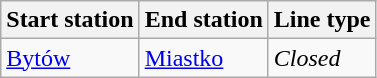<table class="wikitable">
<tr>
<th>Start station</th>
<th>End station</th>
<th>Line type</th>
</tr>
<tr>
<td><a href='#'>Bytów</a></td>
<td><a href='#'>Miastko</a></td>
<td><em>Closed</em></td>
</tr>
</table>
